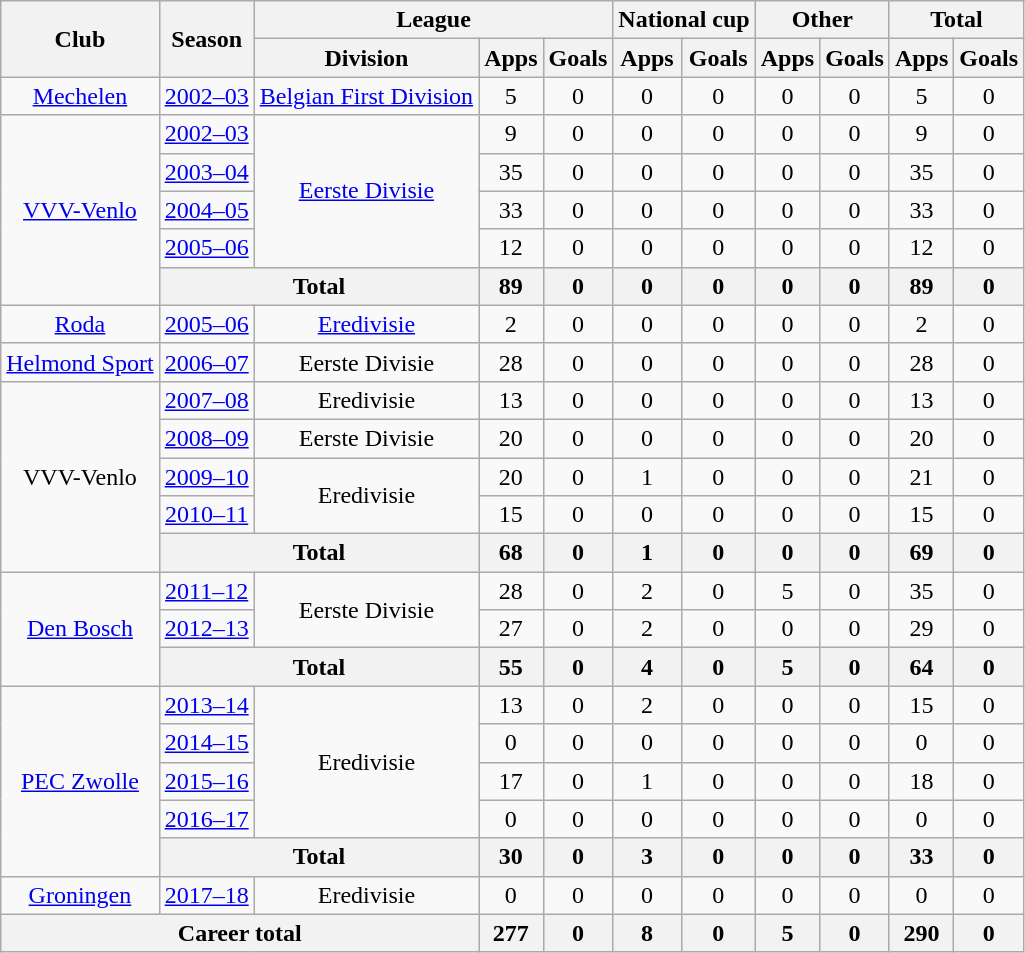<table class="wikitable" style="text-align:center">
<tr>
<th rowspan="2">Club</th>
<th rowspan="2">Season</th>
<th colspan="3">League</th>
<th colspan="2">National cup</th>
<th colspan="2">Other</th>
<th colspan="2">Total</th>
</tr>
<tr>
<th>Division</th>
<th>Apps</th>
<th>Goals</th>
<th>Apps</th>
<th>Goals</th>
<th>Apps</th>
<th>Goals</th>
<th>Apps</th>
<th>Goals</th>
</tr>
<tr>
<td><a href='#'>Mechelen</a></td>
<td><a href='#'>2002–03</a></td>
<td><a href='#'>Belgian First Division</a></td>
<td>5</td>
<td>0</td>
<td>0</td>
<td>0</td>
<td>0</td>
<td>0</td>
<td>5</td>
<td>0</td>
</tr>
<tr>
<td rowspan="5"><a href='#'>VVV-Venlo</a></td>
<td><a href='#'>2002–03</a></td>
<td rowspan="4"><a href='#'>Eerste Divisie</a></td>
<td>9</td>
<td>0</td>
<td>0</td>
<td>0</td>
<td>0</td>
<td>0</td>
<td>9</td>
<td>0</td>
</tr>
<tr>
<td><a href='#'>2003–04</a></td>
<td>35</td>
<td>0</td>
<td>0</td>
<td>0</td>
<td>0</td>
<td>0</td>
<td>35</td>
<td>0</td>
</tr>
<tr>
<td><a href='#'>2004–05</a></td>
<td>33</td>
<td>0</td>
<td>0</td>
<td>0</td>
<td>0</td>
<td>0</td>
<td>33</td>
<td>0</td>
</tr>
<tr>
<td><a href='#'>2005–06</a></td>
<td>12</td>
<td>0</td>
<td>0</td>
<td>0</td>
<td>0</td>
<td>0</td>
<td>12</td>
<td>0</td>
</tr>
<tr>
<th colspan="2">Total</th>
<th>89</th>
<th>0</th>
<th>0</th>
<th>0</th>
<th>0</th>
<th>0</th>
<th>89</th>
<th>0</th>
</tr>
<tr>
<td><a href='#'>Roda</a></td>
<td><a href='#'>2005–06</a></td>
<td><a href='#'>Eredivisie</a></td>
<td>2</td>
<td>0</td>
<td>0</td>
<td>0</td>
<td>0</td>
<td>0</td>
<td>2</td>
<td>0</td>
</tr>
<tr>
<td><a href='#'>Helmond Sport</a></td>
<td><a href='#'>2006–07</a></td>
<td>Eerste Divisie</td>
<td>28</td>
<td>0</td>
<td>0</td>
<td>0</td>
<td>0</td>
<td>0</td>
<td>28</td>
<td>0</td>
</tr>
<tr>
<td rowspan="5">VVV-Venlo</td>
<td><a href='#'>2007–08</a></td>
<td>Eredivisie</td>
<td>13</td>
<td>0</td>
<td>0</td>
<td>0</td>
<td>0</td>
<td>0</td>
<td>13</td>
<td>0</td>
</tr>
<tr>
<td><a href='#'>2008–09</a></td>
<td>Eerste Divisie</td>
<td>20</td>
<td>0</td>
<td>0</td>
<td>0</td>
<td>0</td>
<td>0</td>
<td>20</td>
<td>0</td>
</tr>
<tr>
<td><a href='#'>2009–10</a></td>
<td rowspan="2">Eredivisie</td>
<td>20</td>
<td>0</td>
<td>1</td>
<td>0</td>
<td>0</td>
<td>0</td>
<td>21</td>
<td>0</td>
</tr>
<tr>
<td><a href='#'>2010–11</a></td>
<td>15</td>
<td>0</td>
<td>0</td>
<td>0</td>
<td>0</td>
<td>0</td>
<td>15</td>
<td>0</td>
</tr>
<tr>
<th colspan="2">Total</th>
<th>68</th>
<th>0</th>
<th>1</th>
<th>0</th>
<th>0</th>
<th>0</th>
<th>69</th>
<th>0</th>
</tr>
<tr>
<td rowspan="3"><a href='#'>Den Bosch</a></td>
<td><a href='#'>2011–12</a></td>
<td rowspan="2">Eerste Divisie</td>
<td>28</td>
<td>0</td>
<td>2</td>
<td>0</td>
<td>5</td>
<td>0</td>
<td>35</td>
<td>0</td>
</tr>
<tr>
<td><a href='#'>2012–13</a></td>
<td>27</td>
<td>0</td>
<td>2</td>
<td>0</td>
<td>0</td>
<td>0</td>
<td>29</td>
<td>0</td>
</tr>
<tr>
<th colspan="2">Total</th>
<th>55</th>
<th>0</th>
<th>4</th>
<th>0</th>
<th>5</th>
<th>0</th>
<th>64</th>
<th>0</th>
</tr>
<tr>
<td rowspan="5"><a href='#'>PEC Zwolle</a></td>
<td><a href='#'>2013–14</a></td>
<td rowspan="4">Eredivisie</td>
<td>13</td>
<td>0</td>
<td>2</td>
<td>0</td>
<td>0</td>
<td>0</td>
<td>15</td>
<td>0</td>
</tr>
<tr>
<td><a href='#'>2014–15</a></td>
<td>0</td>
<td>0</td>
<td>0</td>
<td>0</td>
<td>0</td>
<td>0</td>
<td>0</td>
<td>0</td>
</tr>
<tr>
<td><a href='#'>2015–16</a></td>
<td>17</td>
<td>0</td>
<td>1</td>
<td>0</td>
<td>0</td>
<td>0</td>
<td>18</td>
<td>0</td>
</tr>
<tr>
<td><a href='#'>2016–17</a></td>
<td>0</td>
<td>0</td>
<td>0</td>
<td>0</td>
<td>0</td>
<td>0</td>
<td>0</td>
<td>0</td>
</tr>
<tr>
<th colspan="2">Total</th>
<th>30</th>
<th>0</th>
<th>3</th>
<th>0</th>
<th>0</th>
<th>0</th>
<th>33</th>
<th>0</th>
</tr>
<tr>
<td><a href='#'>Groningen</a></td>
<td><a href='#'>2017–18</a></td>
<td>Eredivisie</td>
<td>0</td>
<td>0</td>
<td>0</td>
<td>0</td>
<td>0</td>
<td>0</td>
<td>0</td>
<td>0</td>
</tr>
<tr>
<th colspan="3">Career total</th>
<th>277</th>
<th>0</th>
<th>8</th>
<th>0</th>
<th>5</th>
<th>0</th>
<th>290</th>
<th>0</th>
</tr>
</table>
